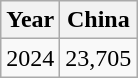<table class="wikitable">
<tr>
<th>Year</th>
<th>China</th>
</tr>
<tr>
<td>2024</td>
<td>23,705</td>
</tr>
</table>
